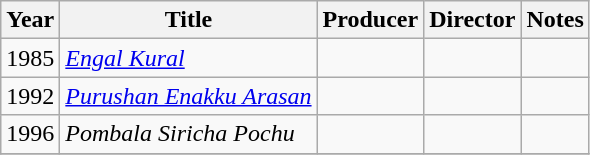<table class="wikitable sortable">
<tr>
<th scope="col">Year</th>
<th scope="col">Title</th>
<th scope="col">Producer</th>
<th scope="col">Director</th>
<th scope="col" class="unsortable">Notes</th>
</tr>
<tr>
<td>1985</td>
<td><em><a href='#'>Engal Kural</a></em></td>
<td></td>
<td></td>
<td></td>
</tr>
<tr>
<td>1992</td>
<td><em><a href='#'>Purushan Enakku Arasan</a></em></td>
<td></td>
<td></td>
<td></td>
</tr>
<tr>
<td>1996</td>
<td><em>Pombala Siricha Pochu</em></td>
<td></td>
<td></td>
<td></td>
</tr>
<tr>
</tr>
</table>
